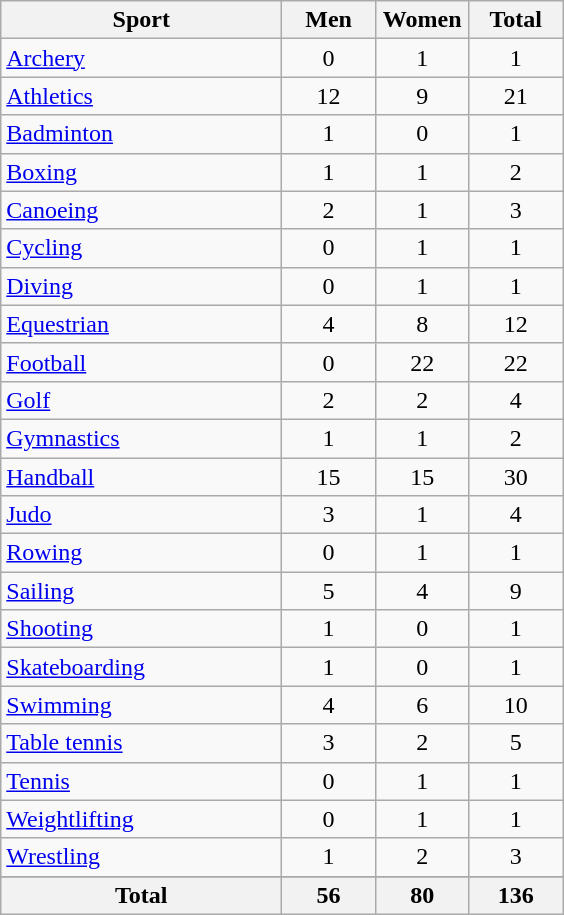<table class="wikitable sortable" style="text-align:center;">
<tr>
<th width=180>Sport</th>
<th width=55>Men</th>
<th width=55>Women</th>
<th width=55>Total</th>
</tr>
<tr>
<td align=left><a href='#'>Archery</a></td>
<td>0</td>
<td>1</td>
<td>1</td>
</tr>
<tr>
<td align=left><a href='#'>Athletics</a></td>
<td>12</td>
<td>9</td>
<td>21</td>
</tr>
<tr>
<td align=left><a href='#'>Badminton</a></td>
<td>1</td>
<td>0</td>
<td>1</td>
</tr>
<tr>
<td align=left><a href='#'>Boxing</a></td>
<td>1</td>
<td>1</td>
<td>2</td>
</tr>
<tr>
<td align=left><a href='#'>Canoeing</a></td>
<td>2</td>
<td>1</td>
<td>3</td>
</tr>
<tr>
<td align=left><a href='#'>Cycling</a></td>
<td>0</td>
<td>1</td>
<td>1</td>
</tr>
<tr>
<td align=left><a href='#'>Diving</a></td>
<td>0</td>
<td>1</td>
<td>1</td>
</tr>
<tr>
<td align=left><a href='#'>Equestrian</a></td>
<td>4</td>
<td>8</td>
<td>12</td>
</tr>
<tr>
<td align=left><a href='#'>Football</a></td>
<td>0</td>
<td>22</td>
<td>22</td>
</tr>
<tr>
<td align=left><a href='#'>Golf</a></td>
<td>2</td>
<td>2</td>
<td>4</td>
</tr>
<tr>
<td align=left><a href='#'>Gymnastics</a></td>
<td>1</td>
<td>1</td>
<td>2</td>
</tr>
<tr>
<td align=left><a href='#'>Handball</a></td>
<td>15</td>
<td>15</td>
<td>30</td>
</tr>
<tr>
<td align=left><a href='#'>Judo</a></td>
<td>3</td>
<td>1</td>
<td>4</td>
</tr>
<tr>
<td align=left><a href='#'>Rowing</a></td>
<td>0</td>
<td>1</td>
<td>1</td>
</tr>
<tr>
<td align=left><a href='#'>Sailing</a></td>
<td>5</td>
<td>4</td>
<td>9</td>
</tr>
<tr>
<td align=left><a href='#'>Shooting</a></td>
<td>1</td>
<td>0</td>
<td>1</td>
</tr>
<tr>
<td align=left><a href='#'>Skateboarding</a></td>
<td>1</td>
<td>0</td>
<td>1</td>
</tr>
<tr>
<td align=left><a href='#'>Swimming</a></td>
<td>4</td>
<td>6</td>
<td>10</td>
</tr>
<tr>
<td align=left><a href='#'>Table tennis</a></td>
<td>3</td>
<td>2</td>
<td>5</td>
</tr>
<tr>
<td align=left><a href='#'>Tennis</a></td>
<td>0</td>
<td>1</td>
<td>1</td>
</tr>
<tr>
<td align=left><a href='#'>Weightlifting</a></td>
<td>0</td>
<td>1</td>
<td>1</td>
</tr>
<tr>
<td align=left><a href='#'>Wrestling</a></td>
<td>1</td>
<td>2</td>
<td>3</td>
</tr>
<tr>
</tr>
<tr class="sortbottom">
<th>Total</th>
<th>56</th>
<th>80</th>
<th>136</th>
</tr>
</table>
